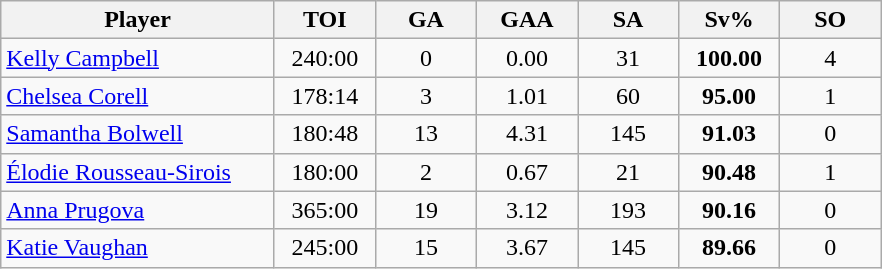<table class="wikitable sortable" style="text-align:center;">
<tr>
<th style="width:175px;">Player</th>
<th style="width:60px;">TOI</th>
<th style="width:60px;">GA</th>
<th style="width:60px;">GAA</th>
<th style="width:60px;">SA</th>
<th style="width:60px;">Sv%</th>
<th style="width:60px;">SO</th>
</tr>
<tr>
<td style="text-align:left;"> <a href='#'>Kelly Campbell</a></td>
<td>240:00</td>
<td>0</td>
<td>0.00</td>
<td>31</td>
<td><strong>100.00</strong></td>
<td>4</td>
</tr>
<tr>
<td style="text-align:left;"> <a href='#'>Chelsea Corell</a></td>
<td>178:14</td>
<td>3</td>
<td>1.01</td>
<td>60</td>
<td><strong>95.00</strong></td>
<td>1</td>
</tr>
<tr>
<td style="text-align:left;"> <a href='#'>Samantha Bolwell</a></td>
<td>180:48</td>
<td>13</td>
<td>4.31</td>
<td>145</td>
<td><strong>91.03</strong></td>
<td>0</td>
</tr>
<tr>
<td style="text-align:left;"> <a href='#'>Élodie Rousseau-Sirois</a></td>
<td>180:00</td>
<td>2</td>
<td>0.67</td>
<td>21</td>
<td><strong>90.48</strong></td>
<td>1</td>
</tr>
<tr>
<td style="text-align:left;"> <a href='#'>Anna Prugova</a></td>
<td>365:00</td>
<td>19</td>
<td>3.12</td>
<td>193</td>
<td><strong>90.16</strong></td>
<td>0</td>
</tr>
<tr>
<td style="text-align:left;"> <a href='#'>Katie Vaughan</a></td>
<td>245:00</td>
<td>15</td>
<td>3.67</td>
<td>145</td>
<td><strong>89.66</strong></td>
<td>0</td>
</tr>
</table>
